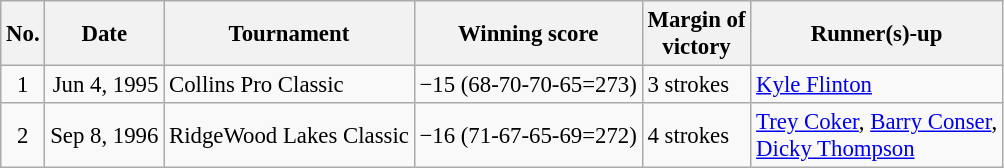<table class="wikitable" style="font-size:95%;">
<tr>
<th>No.</th>
<th>Date</th>
<th>Tournament</th>
<th>Winning score</th>
<th>Margin of<br>victory</th>
<th>Runner(s)-up</th>
</tr>
<tr>
<td align=center>1</td>
<td align=right>Jun 4, 1995</td>
<td>Collins Pro Classic</td>
<td>−15 (68-70-70-65=273)</td>
<td>3 strokes</td>
<td> <a href='#'>Kyle Flinton</a></td>
</tr>
<tr>
<td align=center>2</td>
<td align=right>Sep 8, 1996</td>
<td>RidgeWood Lakes Classic</td>
<td>−16 (71-67-65-69=272)</td>
<td>4 strokes</td>
<td> <a href='#'>Trey Coker</a>,  <a href='#'>Barry Conser</a>,<br> <a href='#'>Dicky Thompson</a></td>
</tr>
</table>
